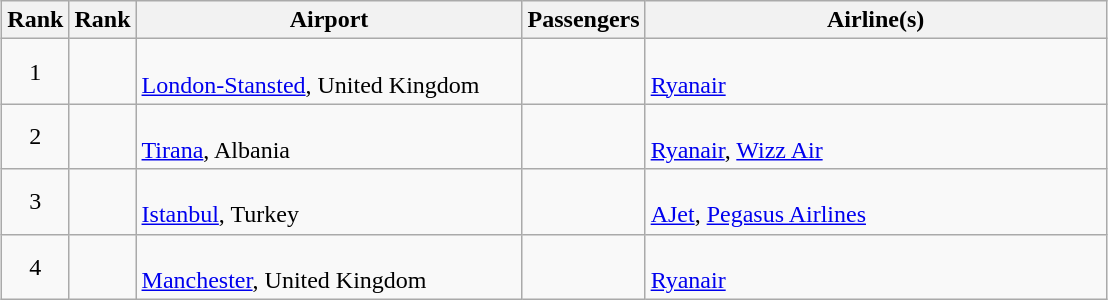<table class="wikitable sortable" style="margin:auto;">
<tr>
<th style="width:25px;">Rank</th>
<th style="width:25px;">Rank<br></th>
<th style="width:250px;">Airport</th>
<th style="width:50px;">Passengers</th>
<th style="width:300px;">Airline(s)</th>
</tr>
<tr>
<td style="text-align:center;">1</td>
<td style="text-align:center;"></td>
<td><br> <a href='#'>London-Stansted</a>, United Kingdom</td>
<td style="text-align:center;"> </td>
<td><br><a href='#'>Ryanair</a></td>
</tr>
<tr>
<td style="text-align:center;">2</td>
<td style="text-align:center;"></td>
<td><br> <a href='#'>Tirana</a>, Albania</td>
<td style="text-align:center;"> </td>
<td><br><a href='#'>Ryanair</a>, <a href='#'>Wizz Air</a></td>
</tr>
<tr>
<td style="text-align:center;">3</td>
<td style="text-align:center;"></td>
<td><br> <a href='#'>Istanbul</a>, Turkey</td>
<td style="text-align:center;"> </td>
<td><br><a href='#'>AJet</a>, <a href='#'>Pegasus Airlines</a></td>
</tr>
<tr>
<td style="text-align:center;">4</td>
<td style="text-align:center;"></td>
<td><br> <a href='#'>Manchester</a>, United Kingdom</td>
<td style="text-align:center;"> </td>
<td><br><a href='#'>Ryanair</a></td>
</tr>
</table>
